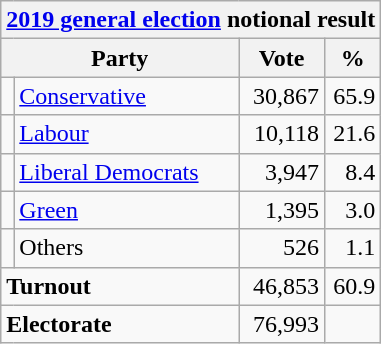<table class="wikitable">
<tr>
<th colspan="4"><a href='#'>2019 general election</a> notional result</th>
</tr>
<tr>
<th bgcolor="#DDDDFF" width="130px" colspan="2">Party</th>
<th bgcolor="#DDDDFF" width="50px">Vote</th>
<th bgcolor="#DDDDFF" width="30px">%</th>
</tr>
<tr>
<td></td>
<td><a href='#'>Conservative</a></td>
<td align=right>30,867</td>
<td align=right>65.9</td>
</tr>
<tr>
<td></td>
<td><a href='#'>Labour</a></td>
<td align=right>10,118</td>
<td align=right>21.6</td>
</tr>
<tr>
<td></td>
<td><a href='#'>Liberal Democrats</a></td>
<td align=right>3,947</td>
<td align=right>8.4</td>
</tr>
<tr>
<td></td>
<td><a href='#'>Green</a></td>
<td align=right>1,395</td>
<td align=right>3.0</td>
</tr>
<tr>
<td></td>
<td>Others</td>
<td align=right>526</td>
<td align=right>1.1</td>
</tr>
<tr>
<td colspan="2"><strong>Turnout</strong></td>
<td align=right>46,853</td>
<td align=right>60.9</td>
</tr>
<tr>
<td colspan="2"><strong>Electorate</strong></td>
<td align=right>76,993</td>
<td></td>
</tr>
</table>
